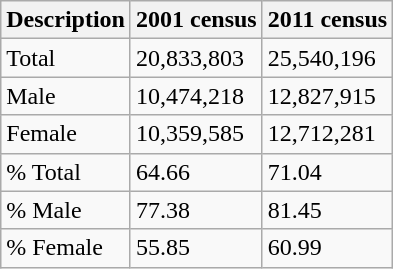<table class="wikitable">
<tr>
<th>Description</th>
<th>2001 census</th>
<th>2011 census</th>
</tr>
<tr>
<td>Total</td>
<td>20,833,803</td>
<td>25,540,196</td>
</tr>
<tr>
<td>Male</td>
<td>10,474,218</td>
<td>12,827,915</td>
</tr>
<tr>
<td>Female</td>
<td>10,359,585</td>
<td>12,712,281</td>
</tr>
<tr>
<td>% Total</td>
<td>64.66</td>
<td>71.04</td>
</tr>
<tr>
<td>% Male</td>
<td>77.38</td>
<td>81.45</td>
</tr>
<tr>
<td>% Female</td>
<td>55.85</td>
<td>60.99</td>
</tr>
</table>
